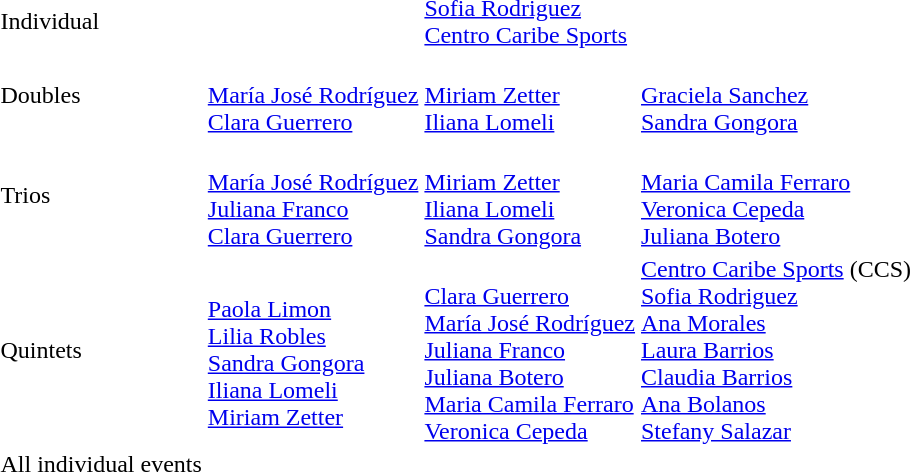<table>
<tr>
<td>Individual</td>
<td></td>
<td><a href='#'>Sofia Rodriguez</a><br><a href='#'>Centro Caribe Sports</a></td>
<td></td>
</tr>
<tr>
<td>Doubles</td>
<td><br><a href='#'>María José Rodríguez</a><br><a href='#'>Clara Guerrero</a></td>
<td><br><a href='#'>Miriam Zetter</a><br><a href='#'>Iliana Lomeli</a></td>
<td><br><a href='#'>Graciela Sanchez</a><br><a href='#'>Sandra Gongora</a></td>
</tr>
<tr>
<td>Trios</td>
<td><br><a href='#'>María José Rodríguez</a><br><a href='#'>Juliana Franco</a><br><a href='#'>Clara Guerrero</a></td>
<td><br><a href='#'>Miriam Zetter</a><br><a href='#'>Iliana Lomeli</a><br><a href='#'>Sandra Gongora</a></td>
<td><br><a href='#'>Maria Camila Ferraro</a><br><a href='#'>Veronica Cepeda</a><br><a href='#'>Juliana Botero</a></td>
</tr>
<tr>
<td>Quintets</td>
<td><br><a href='#'>Paola Limon</a><br><a href='#'>Lilia Robles</a><br><a href='#'>Sandra Gongora</a><br><a href='#'>Iliana Lomeli</a><br><a href='#'>Miriam Zetter</a></td>
<td><br><a href='#'>Clara Guerrero</a><br><a href='#'>María José Rodríguez</a><br><a href='#'>Juliana Franco</a><br><a href='#'>Juliana Botero</a><br><a href='#'>Maria Camila Ferraro</a><br><a href='#'>Veronica Cepeda</a></td>
<td><a href='#'>Centro Caribe Sports</a> (CCS)<br><a href='#'>Sofia Rodriguez</a><br><a href='#'>Ana Morales</a><br><a href='#'>Laura Barrios</a><br><a href='#'>Claudia Barrios</a><br><a href='#'>Ana Bolanos</a><br><a href='#'>Stefany Salazar</a></td>
</tr>
<tr>
<td>All individual events</td>
<td></td>
<td></td>
<td></td>
</tr>
</table>
